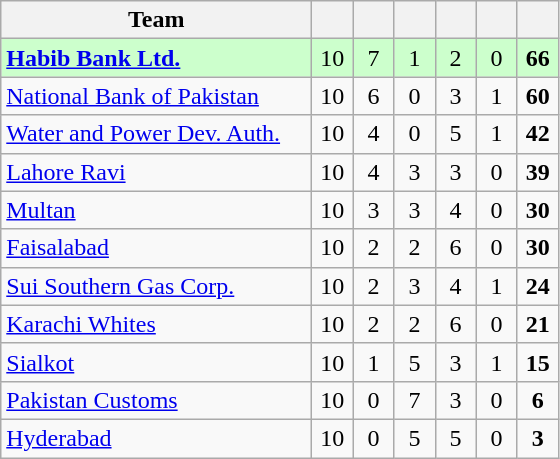<table class="wikitable sortable" style="text-align:center";"font-size:95%">
<tr>
<th style="width:200px;">Team</th>
<th style="width:20px;"></th>
<th style="width:20px;"></th>
<th style="width:20px;"></th>
<th style="width:20px;"></th>
<th style="width:20px;"></th>
<th style="width:20px;"></th>
</tr>
<tr bgcolor="#ccffcc">
<td style="text-align:left"><strong><a href='#'>Habib Bank Ltd.</a></strong></td>
<td>10</td>
<td>7</td>
<td>1</td>
<td>2</td>
<td>0</td>
<td><strong>66</strong></td>
</tr>
<tr>
<td style="text-align:left"><a href='#'>National Bank of Pakistan</a></td>
<td>10</td>
<td>6</td>
<td>0</td>
<td>3</td>
<td>1</td>
<td><strong>60</strong></td>
</tr>
<tr>
<td style="text-align:left"><a href='#'>Water and Power Dev. Auth.</a></td>
<td>10</td>
<td>4</td>
<td>0</td>
<td>5</td>
<td>1</td>
<td><strong>42</strong></td>
</tr>
<tr>
<td style="text-align:left"><a href='#'>Lahore Ravi</a></td>
<td>10</td>
<td>4</td>
<td>3</td>
<td>3</td>
<td>0</td>
<td><strong>39</strong></td>
</tr>
<tr>
<td style="text-align:left"><a href='#'>Multan</a></td>
<td>10</td>
<td>3</td>
<td>3</td>
<td>4</td>
<td>0</td>
<td><strong>30</strong></td>
</tr>
<tr>
<td style="text-align:left"><a href='#'>Faisalabad</a></td>
<td>10</td>
<td>2</td>
<td>2</td>
<td>6</td>
<td>0</td>
<td><strong>30</strong></td>
</tr>
<tr>
<td style="text-align:left"><a href='#'>Sui Southern Gas Corp.</a></td>
<td>10</td>
<td>2</td>
<td>3</td>
<td>4</td>
<td>1</td>
<td><strong>24</strong></td>
</tr>
<tr>
<td style="text-align:left"><a href='#'>Karachi Whites</a></td>
<td>10</td>
<td>2</td>
<td>2</td>
<td>6</td>
<td>0</td>
<td><strong>21</strong></td>
</tr>
<tr>
<td style="text-align:left"><a href='#'>Sialkot</a></td>
<td>10</td>
<td>1</td>
<td>5</td>
<td>3</td>
<td>1</td>
<td><strong>15</strong></td>
</tr>
<tr>
<td style="text-align:left"><a href='#'>Pakistan Customs</a></td>
<td>10</td>
<td>0</td>
<td>7</td>
<td>3</td>
<td>0</td>
<td><strong>6</strong></td>
</tr>
<tr>
<td style="text-align:left"><a href='#'>Hyderabad</a></td>
<td>10</td>
<td>0</td>
<td>5</td>
<td>5</td>
<td>0</td>
<td><strong>3</strong></td>
</tr>
</table>
